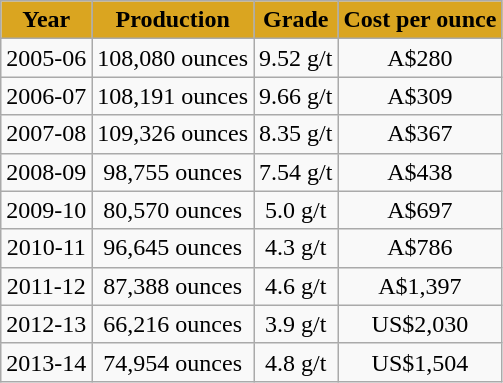<table class="wikitable">
<tr align="center" bgcolor="#DAA520">
<td><strong>Year</strong></td>
<td><strong>Production</strong></td>
<td><strong>Grade</strong></td>
<td><strong>Cost per ounce</strong></td>
</tr>
<tr align="center">
<td>2005-06</td>
<td>108,080 ounces</td>
<td>9.52 g/t</td>
<td>A$280</td>
</tr>
<tr align="center">
<td>2006-07</td>
<td>108,191 ounces</td>
<td>9.66 g/t</td>
<td>A$309</td>
</tr>
<tr align="center">
<td>2007-08</td>
<td>109,326 ounces</td>
<td>8.35 g/t</td>
<td>A$367</td>
</tr>
<tr align="center">
<td>2008-09</td>
<td>98,755 ounces</td>
<td>7.54 g/t</td>
<td>A$438</td>
</tr>
<tr align="center">
<td>2009-10</td>
<td>80,570 ounces</td>
<td>5.0 g/t</td>
<td>A$697</td>
</tr>
<tr align="center">
<td>2010-11</td>
<td>96,645 ounces</td>
<td>4.3 g/t</td>
<td>A$786</td>
</tr>
<tr align="center">
<td>2011-12</td>
<td>87,388 ounces</td>
<td>4.6 g/t</td>
<td>A$1,397</td>
</tr>
<tr align="center">
<td>2012-13</td>
<td>66,216 ounces</td>
<td>3.9 g/t</td>
<td>US$2,030</td>
</tr>
<tr align="center">
<td>2013-14</td>
<td>74,954 ounces</td>
<td>4.8 g/t</td>
<td>US$1,504</td>
</tr>
</table>
